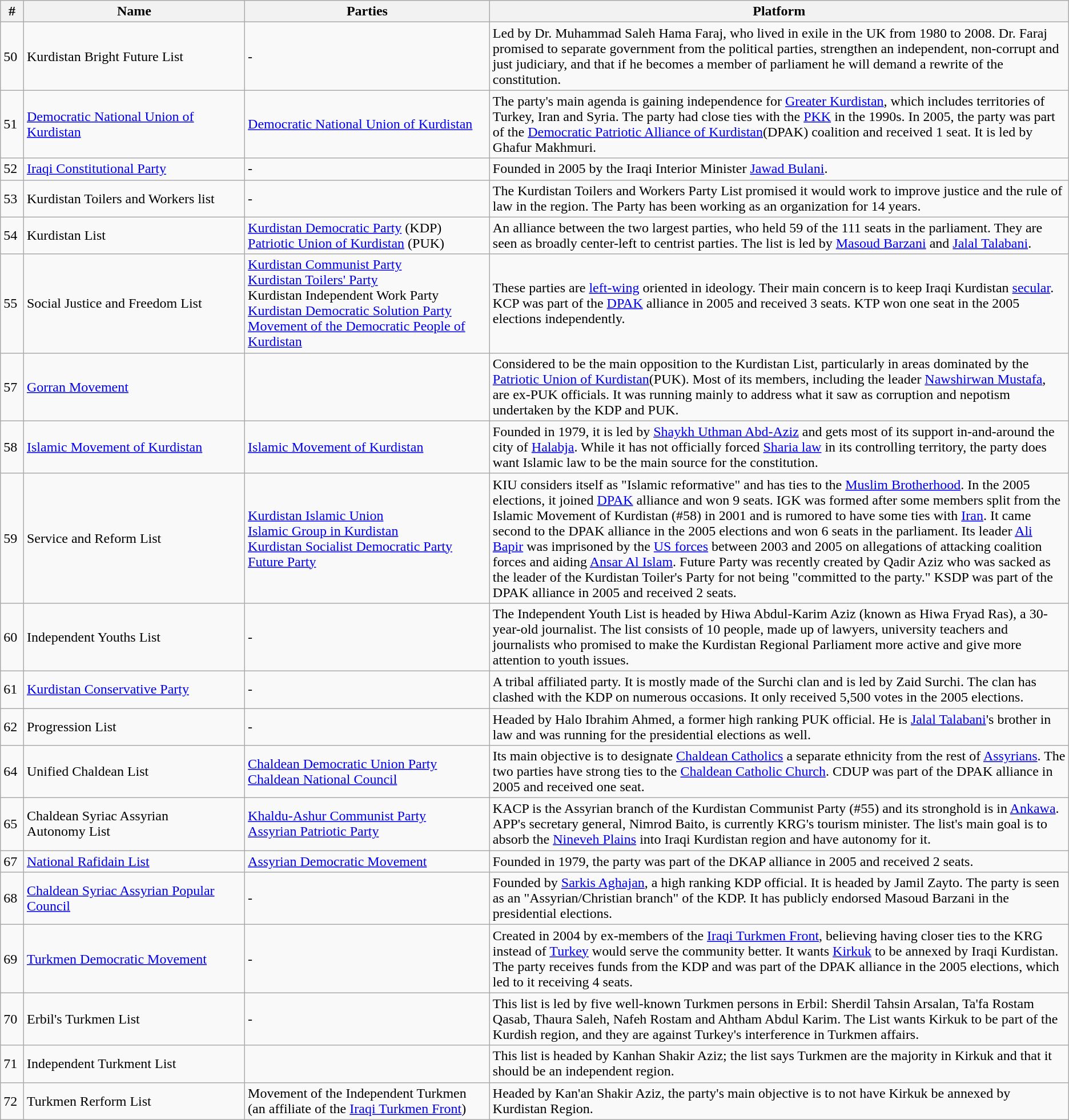<table class="wikitable">
<tr>
<th width="20">#</th>
<th style="width:260px;">Name</th>
<th style="width:290px;">Parties</th>
<th style="width:700px;">Platform</th>
</tr>
<tr>
<td>50</td>
<td>Kurdistan Bright Future List</td>
<td>-</td>
<td>Led by Dr. Muhammad Saleh Hama Faraj, who lived in exile in the UK from 1980 to 2008. Dr. Faraj promised to separate government from the political parties, strengthen an independent, non-corrupt and just judiciary, and that if he becomes a member of parliament he will demand a rewrite of the constitution.</td>
</tr>
<tr>
<td>51</td>
<td><a href='#'>Democratic National Union of Kurdistan</a></td>
<td><a href='#'>Democratic National Union of Kurdistan</a></td>
<td>The party's main agenda is gaining independence for <a href='#'>Greater Kurdistan</a>, which includes territories of Turkey, Iran and Syria. The party had close ties with the <a href='#'>PKK</a> in the 1990s. In 2005, the party was part of the <a href='#'>Democratic Patriotic Alliance of Kurdistan</a>(DPAK) coalition and received 1 seat. It is led by Ghafur Makhmuri.</td>
</tr>
<tr>
<td>52</td>
<td><a href='#'>Iraqi Constitutional Party</a></td>
<td>-</td>
<td>Founded in 2005 by the Iraqi Interior Minister <a href='#'>Jawad Bulani</a>.</td>
</tr>
<tr>
<td>53</td>
<td>Kurdistan Toilers and Workers list</td>
<td>-</td>
<td>The Kurdistan Toilers and Workers Party List promised it would work to improve justice and the rule of law in the region. The Party has been working as an organization for 14 years.</td>
</tr>
<tr>
<td>54</td>
<td>Kurdistan List</td>
<td><a href='#'>Kurdistan Democratic Party</a> (KDP)<br> <a href='#'>Patriotic Union of Kurdistan</a> (PUK)</td>
<td>An alliance between the two largest parties, who held 59 of the 111 seats in the parliament. They are seen as broadly center-left to centrist parties. The list is led by <a href='#'>Masoud Barzani</a> and <a href='#'>Jalal Talabani</a>.</td>
</tr>
<tr>
<td>55</td>
<td>Social Justice and Freedom List</td>
<td><a href='#'>Kurdistan Communist Party</a><br> <a href='#'>Kurdistan Toilers' Party</a><br>Kurdistan Independent Work Party <br><a href='#'>Kurdistan Democratic Solution Party</a> <br><a href='#'>Movement of the Democratic People of Kurdistan</a></td>
<td>These parties are <a href='#'>left-wing</a> oriented in ideology. Their main concern is to keep Iraqi Kurdistan <a href='#'>secular</a>. KCP was part of the <a href='#'>DPAK</a> alliance in 2005 and received 3 seats. KTP won one seat in the 2005 elections independently.</td>
</tr>
<tr>
<td>57</td>
<td><a href='#'>Gorran Movement</a></td>
<td></td>
<td>Considered to be the main opposition to the Kurdistan List, particularly in areas dominated by the <a href='#'>Patriotic Union of Kurdistan</a>(PUK). Most of its members, including the leader <a href='#'>Nawshirwan Mustafa</a>, are ex-PUK officials. It was running mainly to address what it saw as corruption and nepotism undertaken by the KDP and PUK.</td>
</tr>
<tr>
<td>58</td>
<td><a href='#'>Islamic Movement of Kurdistan</a></td>
<td><a href='#'>Islamic Movement of Kurdistan</a></td>
<td>Founded in 1979, it is led by <a href='#'>Shaykh Uthman Abd-Aziz</a> and gets most of its support in-and-around the city of <a href='#'>Halabja</a>. While it has not officially forced <a href='#'>Sharia law</a> in its controlling territory, the party does want Islamic law to be the main source for the constitution.</td>
</tr>
<tr>
<td>59</td>
<td>Service and Reform List</td>
<td><a href='#'>Kurdistan Islamic Union</a> <br> <a href='#'>Islamic Group in Kurdistan</a><br><a href='#'>Kurdistan Socialist Democratic Party</a> <br><a href='#'>Future Party</a></td>
<td>KIU considers itself as "Islamic reformative" and has ties to the <a href='#'>Muslim Brotherhood</a>. In the 2005 elections, it joined <a href='#'>DPAK</a> alliance and won 9 seats. IGK was formed after some members split from the Islamic Movement of Kurdistan (#58) in 2001 and is rumored to have some ties with <a href='#'>Iran</a>. It came second to the DPAK alliance in the 2005 elections and won 6 seats in the parliament. Its leader <a href='#'>Ali Bapir</a> was imprisoned by the <a href='#'>US forces</a> between 2003 and 2005 on allegations of attacking coalition forces and aiding <a href='#'>Ansar Al Islam</a>. Future Party was recently created by Qadir Aziz who was sacked as the leader of the Kurdistan Toiler's Party for not being "committed to the party." KSDP was part of the DPAK alliance in 2005 and received 2 seats.</td>
</tr>
<tr>
<td>60</td>
<td>Independent Youths List</td>
<td>-</td>
<td>The Independent Youth List is headed by Hiwa Abdul-Karim Aziz (known as Hiwa Fryad Ras), a 30-year-old journalist. The list consists of 10 people, made up of lawyers, university teachers and journalists who promised to make the Kurdistan Regional Parliament more active and give more attention to youth issues.</td>
</tr>
<tr>
<td>61</td>
<td><a href='#'>Kurdistan Conservative Party</a></td>
<td>-</td>
<td>A tribal affiliated party. It is mostly made of the Surchi clan and is led by Zaid Surchi. The clan has clashed with the KDP on numerous occasions. It only received 5,500 votes in the 2005 elections.</td>
</tr>
<tr>
<td>62</td>
<td>Progression List</td>
<td>-</td>
<td>Headed by Halo Ibrahim Ahmed, a former high ranking PUK official. He is <a href='#'>Jalal Talabani</a>'s brother in law and was running for the presidential elections as well.</td>
</tr>
<tr>
<td>64</td>
<td>Unified Chaldean List</td>
<td><a href='#'>Chaldean Democratic Union Party</a><br><a href='#'>Chaldean National Council</a></td>
<td>Its main objective is to designate <a href='#'>Chaldean Catholics</a> a separate ethnicity from the rest of <a href='#'>Assyrians</a>. The two parties have strong ties to the <a href='#'>Chaldean Catholic Church</a>. CDUP was part of the DPAK alliance in 2005 and received one seat.</td>
</tr>
<tr>
<td>65</td>
<td>Chaldean Syriac Assyrian <br>Autonomy List</td>
<td><a href='#'>Khaldu-Ashur Communist Party</a><br><a href='#'>Assyrian Patriotic Party</a></td>
<td>KACP is the Assyrian branch of the Kurdistan Communist Party (#55) and its stronghold is in <a href='#'>Ankawa</a>. APP's secretary general, Nimrod Baito, is currently KRG's tourism minister. The list's main goal is to absorb the <a href='#'>Nineveh Plains</a> into Iraqi Kurdistan region and have autonomy for it.</td>
</tr>
<tr>
<td>67</td>
<td><a href='#'>National Rafidain List</a></td>
<td><a href='#'>Assyrian Democratic Movement</a></td>
<td>Founded in 1979, the party was part of the DKAP alliance in 2005 and received 2 seats.</td>
</tr>
<tr>
<td>68</td>
<td><a href='#'>Chaldean Syriac Assyrian Popular Council</a></td>
<td>-</td>
<td>Founded by <a href='#'>Sarkis Aghajan</a>, a high ranking KDP official. It is headed by Jamil Zayto. The party is seen as an "Assyrian/Christian branch" of the KDP. It has publicly endorsed Masoud Barzani in the presidential elections.</td>
</tr>
<tr>
<td>69</td>
<td><a href='#'>Turkmen Democratic Movement</a></td>
<td>-</td>
<td>Created in 2004 by ex-members of the <a href='#'>Iraqi Turkmen Front</a>, believing having closer ties to the KRG instead of <a href='#'>Turkey</a> would serve the community better. It wants <a href='#'>Kirkuk</a> to be annexed by Iraqi Kurdistan. The party receives funds from the KDP and was part of the DPAK alliance in the 2005 elections, which led to it receiving 4 seats.</td>
</tr>
<tr>
<td>70</td>
<td>Erbil's Turkmen List</td>
<td>-</td>
<td>This list is led by five well-known Turkmen persons in Erbil: Sherdil Tahsin Arsalan, Ta'fa Rostam Qasab, Thaura Saleh, Nafeh Rostam and Ahtham Abdul Karim. The List wants Kirkuk to be part of the Kurdish region, and they are against Turkey's interference in Turkmen affairs.</td>
</tr>
<tr>
<td>71</td>
<td>Independent Turkment List</td>
<td></td>
<td>This list is headed by Kanhan Shakir Aziz; the list says Turkmen are the majority in Kirkuk and that it should be an independent region.</td>
</tr>
<tr>
<td>72</td>
<td>Turkmen Rerform List</td>
<td>Movement of the Independent Turkmen <br>(an affiliate of the <a href='#'>Iraqi Turkmen Front</a>)</td>
<td>Headed by Kan'an Shakir Aziz, the party's main objective is to not have Kirkuk be annexed by Kurdistan Region.</td>
</tr>
</table>
